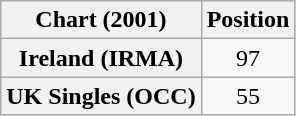<table class="wikitable plainrowheaders" style="text-align:center">
<tr>
<th scope="col">Chart (2001)</th>
<th scope="col">Position</th>
</tr>
<tr>
<th scope="row">Ireland (IRMA)</th>
<td>97</td>
</tr>
<tr>
<th scope="row">UK Singles (OCC)</th>
<td>55</td>
</tr>
</table>
